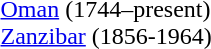<table - valign=top>
<tr>
<td colspan=100% style="text-align:left"><br> <a href='#'>Oman</a> (1744–present)<br>
 <a href='#'>Zanzibar</a> (1856-1964)</td>
</tr>
</table>
